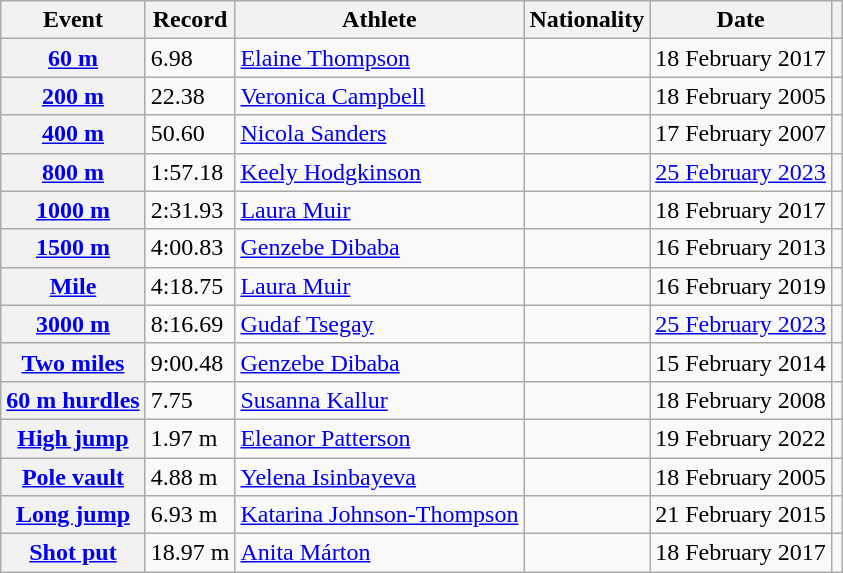<table class="wikitable plainrowheaders sticky-header">
<tr>
<th scope="col">Event</th>
<th scope="col">Record</th>
<th scope="col">Athlete</th>
<th scope="col">Nationality</th>
<th scope="col">Date</th>
<th scope="col"></th>
</tr>
<tr>
<th scope="row"><a href='#'>60 m</a></th>
<td>6.98</td>
<td><a href='#'>Elaine Thompson</a></td>
<td></td>
<td>18 February 2017</td>
<td></td>
</tr>
<tr>
<th scope="row"><a href='#'>200 m</a></th>
<td>22.38</td>
<td><a href='#'>Veronica Campbell</a></td>
<td></td>
<td>18 February 2005</td>
<td></td>
</tr>
<tr>
<th scope="row"><a href='#'>400 m</a></th>
<td>50.60</td>
<td><a href='#'>Nicola Sanders</a></td>
<td></td>
<td>17 February 2007</td>
<td></td>
</tr>
<tr>
<th scope="row"><a href='#'>800 m</a></th>
<td>1:57.18</td>
<td><a href='#'>Keely Hodgkinson</a></td>
<td></td>
<td><a href='#'>25 February 2023</a></td>
<td></td>
</tr>
<tr>
<th scope="row"><a href='#'>1000 m</a></th>
<td>2:31.93 <strong></strong></td>
<td><a href='#'>Laura Muir</a></td>
<td></td>
<td>18 February 2017</td>
<td></td>
</tr>
<tr>
<th scope="row"><a href='#'>1500 m</a></th>
<td>4:00.83</td>
<td><a href='#'>Genzebe Dibaba</a></td>
<td></td>
<td>16 February 2013</td>
<td></td>
</tr>
<tr>
<th scope="row"><a href='#'>Mile</a></th>
<td>4:18.75</td>
<td><a href='#'>Laura Muir</a></td>
<td></td>
<td>16 February 2019</td>
<td></td>
</tr>
<tr>
<th scope="row"><a href='#'>3000 m</a></th>
<td>8:16.69</td>
<td><a href='#'>Gudaf Tsegay</a></td>
<td></td>
<td><a href='#'>25 February 2023</a></td>
<td></td>
</tr>
<tr>
<th scope="row"><a href='#'>Two miles</a></th>
<td>9:00.48 </td>
<td><a href='#'>Genzebe Dibaba</a></td>
<td></td>
<td>15 February 2014</td>
<td></td>
</tr>
<tr>
<th scope="row"><a href='#'>60 m hurdles</a></th>
<td>7.75</td>
<td><a href='#'>Susanna Kallur</a></td>
<td></td>
<td>18 February 2008</td>
<td></td>
</tr>
<tr>
<th scope="row"><a href='#'>High jump</a></th>
<td>1.97 m</td>
<td><a href='#'>Eleanor Patterson</a></td>
<td></td>
<td>19 February 2022</td>
<td></td>
</tr>
<tr>
<th scope="row"><a href='#'>Pole vault</a></th>
<td>4.88 m</td>
<td><a href='#'>Yelena Isinbayeva</a></td>
<td></td>
<td>18 February 2005</td>
<td></td>
</tr>
<tr>
<th scope="row"><a href='#'>Long jump</a></th>
<td>6.93 m</td>
<td><a href='#'>Katarina Johnson-Thompson</a></td>
<td></td>
<td>21 February 2015</td>
<td></td>
</tr>
<tr>
<th scope="row"><a href='#'>Shot put</a></th>
<td>18.97 m</td>
<td><a href='#'>Anita Márton</a></td>
<td></td>
<td>18 February 2017</td>
<td></td>
</tr>
</table>
